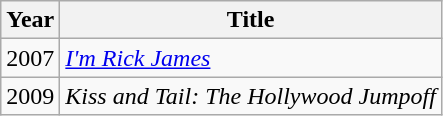<table class="wikitable plainrowheaders sortable" style="margin-right: 0;">
<tr>
<th>Year</th>
<th>Title</th>
</tr>
<tr>
<td>2007</td>
<td><em><a href='#'>I'm Rick James</a></em></td>
</tr>
<tr>
<td>2009</td>
<td><em>Kiss and Tail: The Hollywood Jumpoff</em></td>
</tr>
</table>
